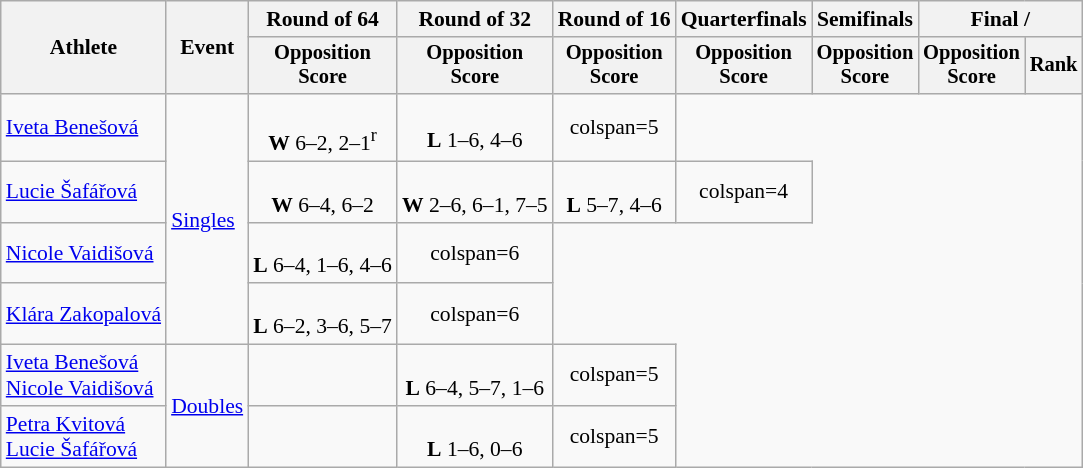<table class=wikitable style="font-size:90%">
<tr>
<th rowspan="2">Athlete</th>
<th rowspan="2">Event</th>
<th>Round of 64</th>
<th>Round of 32</th>
<th>Round of 16</th>
<th>Quarterfinals</th>
<th>Semifinals</th>
<th colspan=2>Final / </th>
</tr>
<tr style="font-size:95%">
<th>Opposition<br>Score</th>
<th>Opposition<br>Score</th>
<th>Opposition<br>Score</th>
<th>Opposition<br>Score</th>
<th>Opposition<br>Score</th>
<th>Opposition<br>Score</th>
<th>Rank</th>
</tr>
<tr align=center>
<td align=left><a href='#'>Iveta Benešová</a></td>
<td align=left rowspan=4><a href='#'>Singles</a></td>
<td><br><strong>W</strong> 6–2, 2–1<sup>r</sup></td>
<td><br><strong>L</strong> 1–6, 4–6</td>
<td>colspan=5 </td>
</tr>
<tr align=center>
<td align=left><a href='#'>Lucie Šafářová</a></td>
<td><br><strong>W</strong> 6–4, 6–2</td>
<td><br><strong>W</strong> 2–6, 6–1, 7–5</td>
<td><br><strong>L</strong> 5–7, 4–6</td>
<td>colspan=4 </td>
</tr>
<tr align=center>
<td align=left><a href='#'>Nicole Vaidišová</a></td>
<td><br><strong>L</strong> 6–4, 1–6, 4–6</td>
<td>colspan=6 </td>
</tr>
<tr align=center>
<td align=left><a href='#'>Klára Zakopalová</a></td>
<td><br><strong>L</strong> 6–2, 3–6, 5–7</td>
<td>colspan=6 </td>
</tr>
<tr align=center>
<td align=left><a href='#'>Iveta Benešová</a><br><a href='#'>Nicole Vaidišová</a></td>
<td align=left rowspan=2><a href='#'>Doubles</a></td>
<td></td>
<td><br><strong>L</strong> 6–4, 5–7, 1–6</td>
<td>colspan=5 </td>
</tr>
<tr align=center>
<td align=left><a href='#'>Petra Kvitová</a><br><a href='#'>Lucie Šafářová</a></td>
<td></td>
<td><br><strong>L</strong> 1–6, 0–6</td>
<td>colspan=5 </td>
</tr>
</table>
